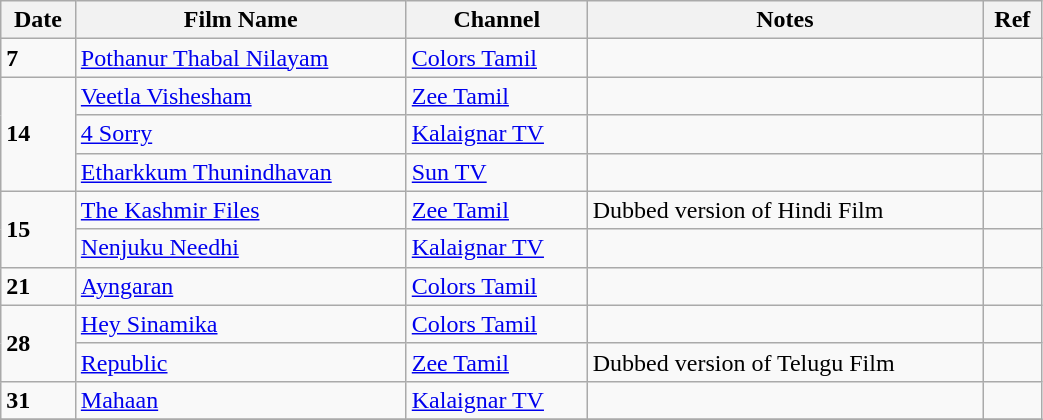<table class="wikitable" width="55%">
<tr>
<th>Date</th>
<th>Film Name</th>
<th>Channel</th>
<th>Notes</th>
<th>Ref</th>
</tr>
<tr>
<td rowspan="1"><strong>7</strong></td>
<td><a href='#'>Pothanur Thabal Nilayam</a></td>
<td><a href='#'>Colors Tamil</a></td>
<td></td>
<td></td>
</tr>
<tr>
<td rowspan="3"><strong>14</strong></td>
<td><a href='#'>Veetla Vishesham</a></td>
<td><a href='#'>Zee Tamil</a></td>
<td></td>
<td></td>
</tr>
<tr>
<td><a href='#'>4 Sorry</a></td>
<td><a href='#'>Kalaignar TV</a></td>
<td></td>
<td></td>
</tr>
<tr>
<td><a href='#'>Etharkkum Thunindhavan</a></td>
<td><a href='#'>Sun TV</a></td>
<td></td>
<td></td>
</tr>
<tr>
<td rowspan="2"><strong>15</strong></td>
<td><a href='#'>The Kashmir Files</a></td>
<td><a href='#'>Zee Tamil</a></td>
<td>Dubbed version of Hindi Film</td>
<td></td>
</tr>
<tr>
<td><a href='#'>Nenjuku Needhi</a></td>
<td><a href='#'>Kalaignar TV</a></td>
<td></td>
<td></td>
</tr>
<tr>
<td rowspan="1"><strong>21</strong></td>
<td><a href='#'>Ayngaran</a></td>
<td><a href='#'>Colors Tamil</a></td>
<td></td>
<td></td>
</tr>
<tr>
<td rowspan="2"><strong>28</strong></td>
<td><a href='#'>Hey Sinamika</a></td>
<td><a href='#'>Colors Tamil</a></td>
<td></td>
<td></td>
</tr>
<tr>
<td><a href='#'>Republic</a></td>
<td><a href='#'>Zee Tamil</a></td>
<td>Dubbed version of Telugu Film</td>
<td></td>
</tr>
<tr>
<td rowspan="1"><strong>31</strong></td>
<td><a href='#'>Mahaan</a></td>
<td><a href='#'>Kalaignar TV</a></td>
<td></td>
<td></td>
</tr>
<tr>
</tr>
</table>
